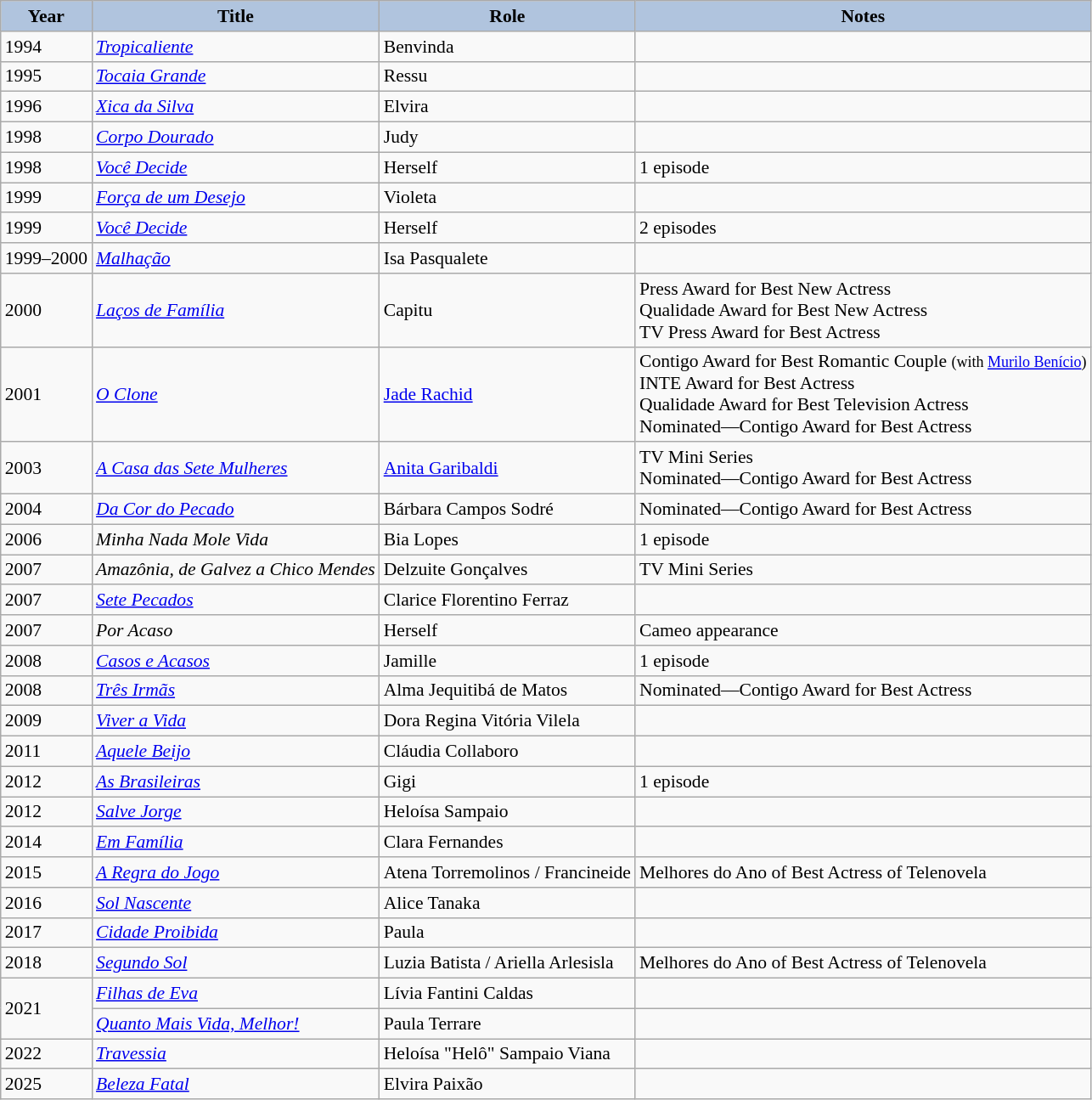<table class="wikitable" style="font-size:90%;">
<tr>
<th style="background:#B0C4DE;">Year</th>
<th style="background:#B0C4DE;">Title</th>
<th style="background:#B0C4DE;">Role</th>
<th style="background:#B0C4DE;">Notes</th>
</tr>
<tr>
<td>1994</td>
<td><em><a href='#'>Tropicaliente</a></em></td>
<td>Benvinda</td>
<td></td>
</tr>
<tr>
<td>1995</td>
<td><em><a href='#'>Tocaia Grande</a></em></td>
<td>Ressu</td>
<td></td>
</tr>
<tr>
<td>1996</td>
<td><em><a href='#'>Xica da Silva</a></em></td>
<td>Elvira</td>
<td></td>
</tr>
<tr>
<td>1998</td>
<td><em><a href='#'>Corpo Dourado</a></em></td>
<td>Judy</td>
<td></td>
</tr>
<tr>
<td>1998</td>
<td><em><a href='#'>Você Decide</a></em></td>
<td>Herself</td>
<td>1 episode</td>
</tr>
<tr>
<td>1999</td>
<td><em><a href='#'>Força de um Desejo</a></em></td>
<td>Violeta</td>
<td></td>
</tr>
<tr>
<td>1999</td>
<td><em><a href='#'>Você Decide</a></em></td>
<td>Herself</td>
<td>2 episodes</td>
</tr>
<tr>
<td>1999–2000</td>
<td><em><a href='#'>Malhação</a></em></td>
<td>Isa Pasqualete</td>
<td></td>
</tr>
<tr>
<td>2000</td>
<td><em><a href='#'>Laços de Família</a></em></td>
<td>Capitu</td>
<td>Press Award for Best New Actress <br> Qualidade Award for Best New Actress <br> TV Press Award for Best Actress</td>
</tr>
<tr>
<td>2001</td>
<td><em><a href='#'>O Clone</a></em></td>
<td><a href='#'>Jade Rachid</a></td>
<td>Contigo Award for Best Romantic Couple <small>(with <a href='#'>Murilo Benício</a>)</small> <br> INTE Award for Best Actress <br> Qualidade Award for Best Television Actress <br>Nominated—Contigo Award for Best Actress</td>
</tr>
<tr>
<td>2003</td>
<td><em><a href='#'>A Casa das Sete Mulheres</a></em></td>
<td><a href='#'>Anita Garibaldi</a></td>
<td>TV Mini Series <br> Nominated—Contigo Award for Best Actress</td>
</tr>
<tr>
<td>2004</td>
<td><em><a href='#'>Da Cor do Pecado</a></em></td>
<td>Bárbara Campos Sodré</td>
<td>Nominated—Contigo Award for Best Actress</td>
</tr>
<tr>
<td>2006</td>
<td><em>Minha Nada Mole Vida</em></td>
<td>Bia Lopes</td>
<td>1 episode</td>
</tr>
<tr>
<td>2007</td>
<td><em>Amazônia, de Galvez a Chico Mendes</em></td>
<td>Delzuite Gonçalves</td>
<td>TV Mini Series</td>
</tr>
<tr>
<td>2007</td>
<td><em><a href='#'>Sete Pecados</a></em></td>
<td>Clarice Florentino Ferraz</td>
<td></td>
</tr>
<tr>
<td>2007</td>
<td><em>Por Acaso</em></td>
<td>Herself</td>
<td>Cameo appearance</td>
</tr>
<tr>
<td>2008</td>
<td><em><a href='#'>Casos e Acasos</a></em></td>
<td>Jamille</td>
<td>1 episode</td>
</tr>
<tr>
<td>2008</td>
<td><em><a href='#'>Três Irmãs</a></em></td>
<td>Alma Jequitibá de Matos</td>
<td>Nominated—Contigo Award for Best Actress</td>
</tr>
<tr>
<td>2009</td>
<td><em><a href='#'>Viver a Vida</a></em></td>
<td>Dora Regina Vitória Vilela</td>
<td></td>
</tr>
<tr>
<td>2011</td>
<td><em><a href='#'>Aquele Beijo</a></em></td>
<td>Cláudia Collaboro</td>
<td></td>
</tr>
<tr>
<td>2012</td>
<td><em><a href='#'>As Brasileiras</a></em></td>
<td>Gigi</td>
<td>1 episode</td>
</tr>
<tr>
<td>2012</td>
<td><em><a href='#'>Salve Jorge</a></em></td>
<td>Heloísa Sampaio</td>
<td></td>
</tr>
<tr>
<td>2014</td>
<td><em><a href='#'>Em Família</a></em></td>
<td>Clara Fernandes</td>
<td></td>
</tr>
<tr>
<td>2015</td>
<td><em><a href='#'>A Regra do Jogo</a></em></td>
<td>Atena Torremolinos / Francineide</td>
<td>Melhores do Ano of Best Actress of Telenovela</td>
</tr>
<tr>
<td>2016</td>
<td><em><a href='#'>Sol Nascente</a></em></td>
<td>Alice Tanaka</td>
<td></td>
</tr>
<tr>
<td>2017</td>
<td><em><a href='#'>Cidade Proibida</a></em></td>
<td>Paula</td>
<td></td>
</tr>
<tr>
<td>2018</td>
<td><em><a href='#'>Segundo Sol</a></em></td>
<td>Luzia Batista / Ariella Arlesisla</td>
<td>Melhores do Ano of Best Actress of Telenovela</td>
</tr>
<tr>
<td rowspan="2">2021</td>
<td><em><a href='#'>Filhas de Eva</a></em></td>
<td>Lívia Fantini Caldas</td>
<td></td>
</tr>
<tr>
<td><em><a href='#'>Quanto Mais Vida, Melhor!</a></em></td>
<td>Paula Terrare</td>
<td></td>
</tr>
<tr>
<td>2022</td>
<td><em><a href='#'>Travessia</a></em></td>
<td>Heloísa "Helô" Sampaio Viana</td>
<td></td>
</tr>
<tr>
<td>2025</td>
<td><em><a href='#'>Beleza Fatal</a></em></td>
<td>Elvira Paixão</td>
<td></td>
</tr>
</table>
